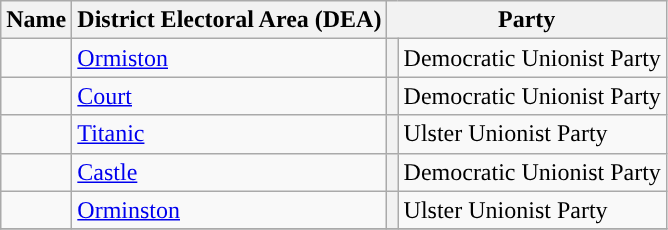<table class="wikitable sortable">
<tr>
<th>Name</th>
<th>District Electoral Area (DEA)</th>
<th Colspan="2">Party</th>
</tr>
<tr>
<td></td>
<td><a href='#'>Ormiston</a></td>
<th style="background-color: "></th>
<td>Democratic Unionist Party</td>
</tr>
<tr>
<td></td>
<td><a href='#'>Court</a></td>
<th style="background-color: "></th>
<td>Democratic Unionist Party</td>
</tr>
<tr>
<td></td>
<td><a href='#'>Titanic</a></td>
<th style="background-color: "></th>
<td>Ulster Unionist Party</td>
</tr>
<tr>
<td></td>
<td><a href='#'>Castle</a></td>
<th style="background-color: "></th>
<td>Democratic Unionist Party</td>
</tr>
<tr>
<td></td>
<td><a href='#'>Orminston</a></td>
<th style="background-color: "></th>
<td>Ulster Unionist Party</td>
</tr>
<tr>
</tr>
</table>
